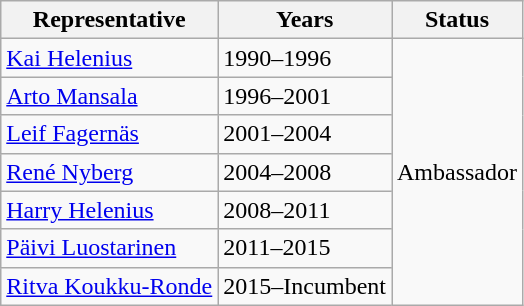<table class="wikitable sortable">
<tr>
<th>Representative</th>
<th>Years</th>
<th>Status</th>
</tr>
<tr>
<td><a href='#'>Kai Helenius</a></td>
<td>1990–1996</td>
<td rowspan="7">Ambassador</td>
</tr>
<tr>
<td><a href='#'>Arto Mansala</a></td>
<td>1996–2001</td>
</tr>
<tr>
<td><a href='#'>Leif Fagernäs</a></td>
<td>2001–2004</td>
</tr>
<tr>
<td><a href='#'>René Nyberg</a></td>
<td>2004–2008</td>
</tr>
<tr>
<td><a href='#'>Harry Helenius</a></td>
<td>2008–2011</td>
</tr>
<tr>
<td><a href='#'>Päivi Luostarinen</a></td>
<td>2011–2015</td>
</tr>
<tr>
<td><a href='#'>Ritva Koukku-Ronde</a></td>
<td>2015–Incumbent</td>
</tr>
</table>
